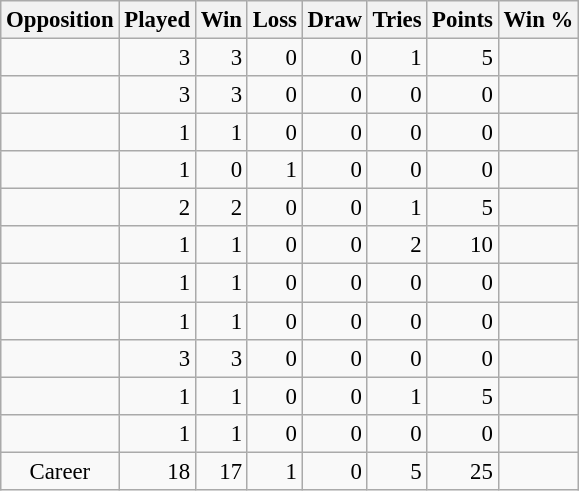<table class="wikitable sortable" style="font-size: 95%; text-align: right;">
<tr>
<th>Opposition</th>
<th>Played</th>
<th>Win</th>
<th>Loss</th>
<th>Draw</th>
<th>Tries</th>
<th>Points</th>
<th>Win %</th>
</tr>
<tr>
<td style="text-align:left;"></td>
<td>3</td>
<td>3</td>
<td>0</td>
<td>0</td>
<td>1</td>
<td>5</td>
<td></td>
</tr>
<tr>
<td style="text-align:left;"></td>
<td>3</td>
<td>3</td>
<td>0</td>
<td>0</td>
<td>0</td>
<td>0</td>
<td></td>
</tr>
<tr>
<td style="text-align:left;"></td>
<td>1</td>
<td>1</td>
<td>0</td>
<td>0</td>
<td>0</td>
<td>0</td>
<td></td>
</tr>
<tr>
<td style="text-align:left;"></td>
<td>1</td>
<td>0</td>
<td>1</td>
<td>0</td>
<td>0</td>
<td>0</td>
<td></td>
</tr>
<tr>
<td style="text-align:left;"></td>
<td>2</td>
<td>2</td>
<td>0</td>
<td>0</td>
<td>1</td>
<td>5</td>
<td></td>
</tr>
<tr>
<td style="text-align:left;"></td>
<td>1</td>
<td>1</td>
<td>0</td>
<td>0</td>
<td>2</td>
<td>10</td>
<td></td>
</tr>
<tr>
<td style="text-align:left;"></td>
<td>1</td>
<td>1</td>
<td>0</td>
<td>0</td>
<td>0</td>
<td>0</td>
<td></td>
</tr>
<tr>
<td style="text-align:left;"></td>
<td>1</td>
<td>1</td>
<td>0</td>
<td>0</td>
<td>0</td>
<td>0</td>
<td></td>
</tr>
<tr>
<td style="text-align:left;"></td>
<td>3</td>
<td>3</td>
<td>0</td>
<td>0</td>
<td>0</td>
<td>0</td>
<td></td>
</tr>
<tr>
<td style="text-align:left;"></td>
<td>1</td>
<td>1</td>
<td>0</td>
<td>0</td>
<td>1</td>
<td>5</td>
<td></td>
</tr>
<tr>
<td style="text-align:left;"></td>
<td>1</td>
<td>1</td>
<td>0</td>
<td>0</td>
<td>0</td>
<td>0</td>
<td></td>
</tr>
<tr class="sortbottom">
<td style="text-align:center;">Career</td>
<td>18</td>
<td>17</td>
<td>1</td>
<td>0</td>
<td>5</td>
<td>25</td>
<td></td>
</tr>
</table>
